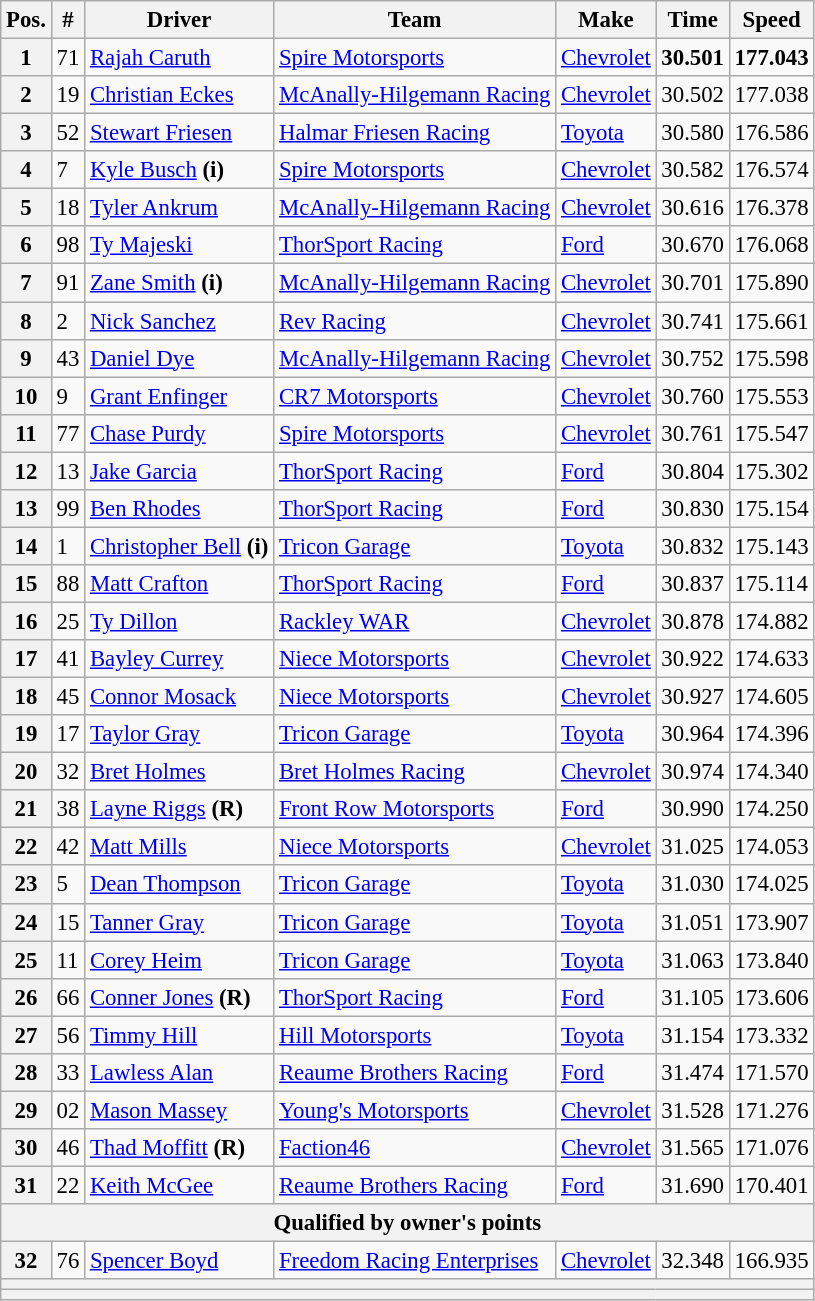<table class="wikitable" style="font-size:95%">
<tr>
<th>Pos.</th>
<th>#</th>
<th>Driver</th>
<th>Team</th>
<th>Make</th>
<th>Time</th>
<th>Speed</th>
</tr>
<tr>
<th>1</th>
<td>71</td>
<td><a href='#'>Rajah Caruth</a></td>
<td><a href='#'>Spire Motorsports</a></td>
<td><a href='#'>Chevrolet</a></td>
<td><strong>30.501</strong></td>
<td><strong>177.043</strong></td>
</tr>
<tr>
<th>2</th>
<td>19</td>
<td><a href='#'>Christian Eckes</a></td>
<td><a href='#'>McAnally-Hilgemann Racing</a></td>
<td><a href='#'>Chevrolet</a></td>
<td>30.502</td>
<td>177.038</td>
</tr>
<tr>
<th>3</th>
<td>52</td>
<td><a href='#'>Stewart Friesen</a></td>
<td><a href='#'>Halmar Friesen Racing</a></td>
<td><a href='#'>Toyota</a></td>
<td>30.580</td>
<td>176.586</td>
</tr>
<tr>
<th>4</th>
<td>7</td>
<td><a href='#'>Kyle Busch</a> <strong>(i)</strong></td>
<td><a href='#'>Spire Motorsports</a></td>
<td><a href='#'>Chevrolet</a></td>
<td>30.582</td>
<td>176.574</td>
</tr>
<tr>
<th>5</th>
<td>18</td>
<td><a href='#'>Tyler Ankrum</a></td>
<td><a href='#'>McAnally-Hilgemann Racing</a></td>
<td><a href='#'>Chevrolet</a></td>
<td>30.616</td>
<td>176.378</td>
</tr>
<tr>
<th>6</th>
<td>98</td>
<td><a href='#'>Ty Majeski</a></td>
<td><a href='#'>ThorSport Racing</a></td>
<td><a href='#'>Ford</a></td>
<td>30.670</td>
<td>176.068</td>
</tr>
<tr>
<th>7</th>
<td>91</td>
<td><a href='#'>Zane Smith</a> <strong>(i)</strong></td>
<td><a href='#'>McAnally-Hilgemann Racing</a></td>
<td><a href='#'>Chevrolet</a></td>
<td>30.701</td>
<td>175.890</td>
</tr>
<tr>
<th>8</th>
<td>2</td>
<td><a href='#'>Nick Sanchez</a></td>
<td><a href='#'>Rev Racing</a></td>
<td><a href='#'>Chevrolet</a></td>
<td>30.741</td>
<td>175.661</td>
</tr>
<tr>
<th>9</th>
<td>43</td>
<td><a href='#'>Daniel Dye</a></td>
<td><a href='#'>McAnally-Hilgemann Racing</a></td>
<td><a href='#'>Chevrolet</a></td>
<td>30.752</td>
<td>175.598</td>
</tr>
<tr>
<th>10</th>
<td>9</td>
<td><a href='#'>Grant Enfinger</a></td>
<td><a href='#'>CR7 Motorsports</a></td>
<td><a href='#'>Chevrolet</a></td>
<td>30.760</td>
<td>175.553</td>
</tr>
<tr>
<th>11</th>
<td>77</td>
<td><a href='#'>Chase Purdy</a></td>
<td><a href='#'>Spire Motorsports</a></td>
<td><a href='#'>Chevrolet</a></td>
<td>30.761</td>
<td>175.547</td>
</tr>
<tr>
<th>12</th>
<td>13</td>
<td><a href='#'>Jake Garcia</a></td>
<td><a href='#'>ThorSport Racing</a></td>
<td><a href='#'>Ford</a></td>
<td>30.804</td>
<td>175.302</td>
</tr>
<tr>
<th>13</th>
<td>99</td>
<td><a href='#'>Ben Rhodes</a></td>
<td><a href='#'>ThorSport Racing</a></td>
<td><a href='#'>Ford</a></td>
<td>30.830</td>
<td>175.154</td>
</tr>
<tr>
<th>14</th>
<td>1</td>
<td><a href='#'>Christopher Bell</a> <strong>(i)</strong></td>
<td><a href='#'>Tricon Garage</a></td>
<td><a href='#'>Toyota</a></td>
<td>30.832</td>
<td>175.143</td>
</tr>
<tr>
<th>15</th>
<td>88</td>
<td><a href='#'>Matt Crafton</a></td>
<td><a href='#'>ThorSport Racing</a></td>
<td><a href='#'>Ford</a></td>
<td>30.837</td>
<td>175.114</td>
</tr>
<tr>
<th>16</th>
<td>25</td>
<td><a href='#'>Ty Dillon</a></td>
<td><a href='#'>Rackley WAR</a></td>
<td><a href='#'>Chevrolet</a></td>
<td>30.878</td>
<td>174.882</td>
</tr>
<tr>
<th>17</th>
<td>41</td>
<td><a href='#'>Bayley Currey</a></td>
<td><a href='#'>Niece Motorsports</a></td>
<td><a href='#'>Chevrolet</a></td>
<td>30.922</td>
<td>174.633</td>
</tr>
<tr>
<th>18</th>
<td>45</td>
<td><a href='#'>Connor Mosack</a></td>
<td><a href='#'>Niece Motorsports</a></td>
<td><a href='#'>Chevrolet</a></td>
<td>30.927</td>
<td>174.605</td>
</tr>
<tr>
<th>19</th>
<td>17</td>
<td><a href='#'>Taylor Gray</a></td>
<td><a href='#'>Tricon Garage</a></td>
<td><a href='#'>Toyota</a></td>
<td>30.964</td>
<td>174.396</td>
</tr>
<tr>
<th>20</th>
<td>32</td>
<td><a href='#'>Bret Holmes</a></td>
<td><a href='#'>Bret Holmes Racing</a></td>
<td><a href='#'>Chevrolet</a></td>
<td>30.974</td>
<td>174.340</td>
</tr>
<tr>
<th>21</th>
<td>38</td>
<td><a href='#'>Layne Riggs</a> <strong>(R)</strong></td>
<td><a href='#'>Front Row Motorsports</a></td>
<td><a href='#'>Ford</a></td>
<td>30.990</td>
<td>174.250</td>
</tr>
<tr>
<th>22</th>
<td>42</td>
<td><a href='#'>Matt Mills</a></td>
<td><a href='#'>Niece Motorsports</a></td>
<td><a href='#'>Chevrolet</a></td>
<td>31.025</td>
<td>174.053</td>
</tr>
<tr>
<th>23</th>
<td>5</td>
<td><a href='#'>Dean Thompson</a></td>
<td><a href='#'>Tricon Garage</a></td>
<td><a href='#'>Toyota</a></td>
<td>31.030</td>
<td>174.025</td>
</tr>
<tr>
<th>24</th>
<td>15</td>
<td><a href='#'>Tanner Gray</a></td>
<td><a href='#'>Tricon Garage</a></td>
<td><a href='#'>Toyota</a></td>
<td>31.051</td>
<td>173.907</td>
</tr>
<tr>
<th>25</th>
<td>11</td>
<td><a href='#'>Corey Heim</a></td>
<td><a href='#'>Tricon Garage</a></td>
<td><a href='#'>Toyota</a></td>
<td>31.063</td>
<td>173.840</td>
</tr>
<tr>
<th>26</th>
<td>66</td>
<td><a href='#'>Conner Jones</a> <strong>(R)</strong></td>
<td><a href='#'>ThorSport Racing</a></td>
<td><a href='#'>Ford</a></td>
<td>31.105</td>
<td>173.606</td>
</tr>
<tr>
<th>27</th>
<td>56</td>
<td><a href='#'>Timmy Hill</a></td>
<td><a href='#'>Hill Motorsports</a></td>
<td><a href='#'>Toyota</a></td>
<td>31.154</td>
<td>173.332</td>
</tr>
<tr>
<th>28</th>
<td>33</td>
<td><a href='#'>Lawless Alan</a></td>
<td><a href='#'>Reaume Brothers Racing</a></td>
<td><a href='#'>Ford</a></td>
<td>31.474</td>
<td>171.570</td>
</tr>
<tr>
<th>29</th>
<td>02</td>
<td><a href='#'>Mason Massey</a></td>
<td><a href='#'>Young's Motorsports</a></td>
<td><a href='#'>Chevrolet</a></td>
<td>31.528</td>
<td>171.276</td>
</tr>
<tr>
<th>30</th>
<td>46</td>
<td><a href='#'>Thad Moffitt</a> <strong>(R)</strong></td>
<td><a href='#'>Faction46</a></td>
<td><a href='#'>Chevrolet</a></td>
<td>31.565</td>
<td>171.076</td>
</tr>
<tr>
<th>31</th>
<td>22</td>
<td><a href='#'>Keith McGee</a></td>
<td><a href='#'>Reaume Brothers Racing</a></td>
<td><a href='#'>Ford</a></td>
<td>31.690</td>
<td>170.401</td>
</tr>
<tr>
<th colspan="7">Qualified by owner's points</th>
</tr>
<tr>
<th>32</th>
<td>76</td>
<td><a href='#'>Spencer Boyd</a></td>
<td><a href='#'>Freedom Racing Enterprises</a></td>
<td><a href='#'>Chevrolet</a></td>
<td>32.348</td>
<td>166.935</td>
</tr>
<tr>
<th colspan="7"></th>
</tr>
<tr>
<th colspan="7"></th>
</tr>
</table>
